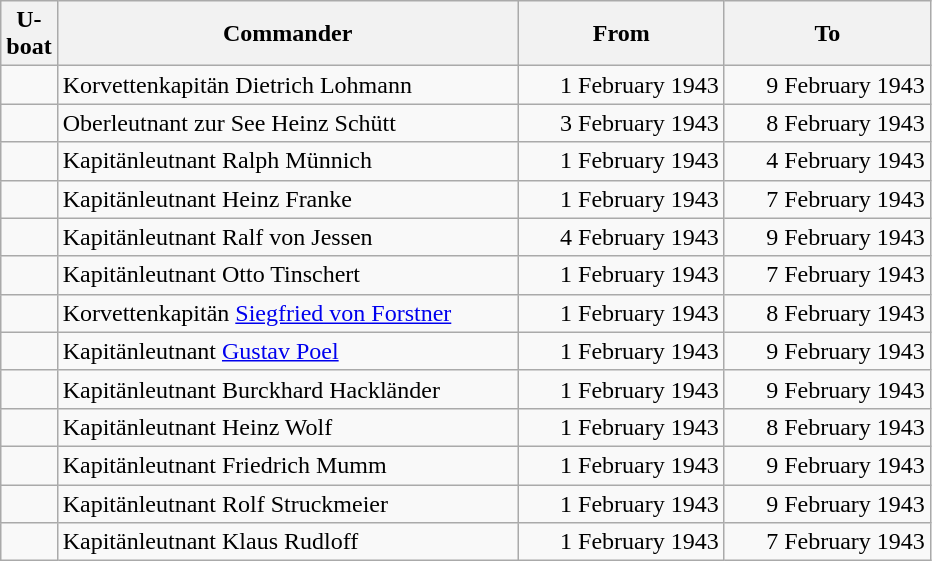<table class="wikitable sortable">
<tr>
<th width="30px">U-boat</th>
<th width="300px">Commander</th>
<th width="130px">From</th>
<th width="130px">To</th>
</tr>
<tr>
<td align="center"></td>
<td align="left">Korvettenkapitän Dietrich Lohmann</td>
<td align="right">1 February 1943</td>
<td align="right">9 February 1943</td>
</tr>
<tr>
<td align="center"></td>
<td align="left">Oberleutnant zur See Heinz Schütt</td>
<td align="right">3 February 1943</td>
<td align="right">8 February 1943</td>
</tr>
<tr>
<td align="center"></td>
<td align="left">Kapitänleutnant Ralph Münnich</td>
<td align="right">1 February 1943</td>
<td align="right">4 February 1943</td>
</tr>
<tr>
<td align="center"></td>
<td align="left">Kapitänleutnant Heinz Franke</td>
<td align="right">1 February 1943</td>
<td align="right">7 February 1943</td>
</tr>
<tr>
<td align="center"></td>
<td align="left">Kapitänleutnant Ralf von Jessen</td>
<td align="right">4 February 1943</td>
<td align="right">9 February 1943</td>
</tr>
<tr>
<td align="center"></td>
<td align="left">Kapitänleutnant Otto Tinschert</td>
<td align="right">1 February 1943</td>
<td align="right">7 February 1943</td>
</tr>
<tr>
<td align="center"></td>
<td align="left">Korvettenkapitän <a href='#'>Siegfried von Forstner</a></td>
<td align="right">1 February 1943</td>
<td align="right">8 February 1943</td>
</tr>
<tr>
<td align="center"></td>
<td align="left">Kapitänleutnant <a href='#'>Gustav Poel</a></td>
<td align="right">1 February 1943</td>
<td align="right">9 February 1943</td>
</tr>
<tr>
<td align="center"></td>
<td align="left">Kapitänleutnant Burckhard Hackländer</td>
<td align="right">1 February 1943</td>
<td align="right">9 February 1943</td>
</tr>
<tr>
<td align="center"></td>
<td align="left">Kapitänleutnant Heinz Wolf</td>
<td align="right">1 February 1943</td>
<td align="right">8 February 1943</td>
</tr>
<tr>
<td align="center"></td>
<td align="left">Kapitänleutnant Friedrich Mumm</td>
<td align="right">1 February 1943</td>
<td align="right">9 February 1943</td>
</tr>
<tr>
<td align="center"></td>
<td align="left">Kapitänleutnant Rolf Struckmeier</td>
<td align="right">1 February 1943</td>
<td align="right">9 February 1943</td>
</tr>
<tr>
<td align="center"></td>
<td align="left">Kapitänleutnant Klaus Rudloff</td>
<td align="right">1 February 1943</td>
<td align="right">7 February 1943</td>
</tr>
</table>
